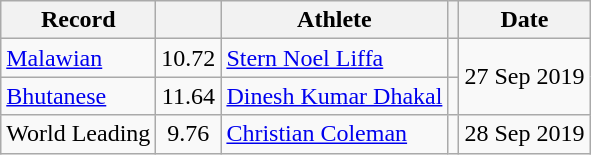<table class="wikitable">
<tr>
<th>Record</th>
<th></th>
<th>Athlete</th>
<th></th>
<th>Date</th>
</tr>
<tr>
<td><a href='#'>Malawian</a></td>
<td align=center>10.72</td>
<td><a href='#'>Stern Noel Liffa</a></td>
<td></td>
<td rowspan=2 align=right>27 Sep 2019</td>
</tr>
<tr>
<td><a href='#'>Bhutanese</a></td>
<td align=center>11.64</td>
<td><a href='#'>Dinesh Kumar Dhakal</a></td>
<td></td>
</tr>
<tr>
<td>World Leading</td>
<td align=center>9.76</td>
<td><a href='#'>Christian Coleman</a></td>
<td></td>
<td align=right>28 Sep 2019</td>
</tr>
</table>
